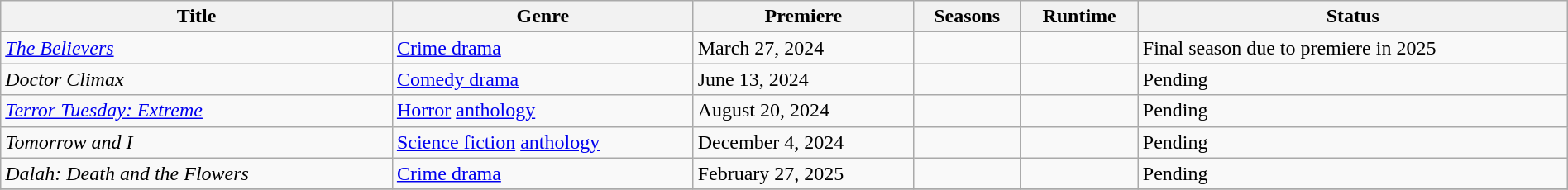<table class="wikitable sortable" style="width:100%">
<tr>
<th scope="col" style="width:25%;">Title</th>
<th>Genre</th>
<th>Premiere</th>
<th>Seasons</th>
<th>Runtime</th>
<th>Status</th>
</tr>
<tr>
<td><em><a href='#'>The Believers</a></em></td>
<td><a href='#'>Crime drama</a></td>
<td>March 27, 2024</td>
<td></td>
<td></td>
<td>Final season due to premiere in 2025</td>
</tr>
<tr>
<td><em>Doctor Climax</em></td>
<td><a href='#'>Comedy drama</a></td>
<td>June 13, 2024</td>
<td></td>
<td></td>
<td>Pending</td>
</tr>
<tr>
<td><em><a href='#'>Terror Tuesday: Extreme</a></em></td>
<td><a href='#'>Horror</a> <a href='#'>anthology</a></td>
<td>August 20, 2024</td>
<td></td>
<td></td>
<td>Pending</td>
</tr>
<tr>
<td><em>Tomorrow and I</em></td>
<td><a href='#'>Science fiction</a> <a href='#'>anthology</a></td>
<td>December 4, 2024</td>
<td></td>
<td></td>
<td>Pending</td>
</tr>
<tr>
<td><em>Dalah: Death and the Flowers</em></td>
<td><a href='#'>Crime drama</a></td>
<td>February 27, 2025</td>
<td></td>
<td></td>
<td>Pending</td>
</tr>
<tr>
</tr>
</table>
